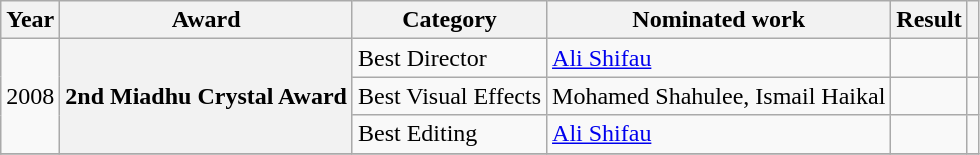<table class="wikitable plainrowheaders sortable">
<tr>
<th scope="col">Year</th>
<th scope="col">Award</th>
<th scope="col">Category</th>
<th scope="col">Nominated work</th>
<th scope="col">Result</th>
<th scope="col" class="unsortable"></th>
</tr>
<tr>
<td rowspan="3">2008</td>
<th scope="row" rowspan="3">2nd Miadhu Crystal Award</th>
<td>Best Director</td>
<td><a href='#'>Ali Shifau</a></td>
<td></td>
<td style="text-align:center;"></td>
</tr>
<tr>
<td>Best Visual Effects</td>
<td>Mohamed Shahulee, Ismail Haikal</td>
<td></td>
<td style="text-align:center;"></td>
</tr>
<tr>
<td>Best Editing</td>
<td><a href='#'>Ali Shifau</a></td>
<td></td>
<td style="text-align:center;"></td>
</tr>
<tr>
</tr>
</table>
